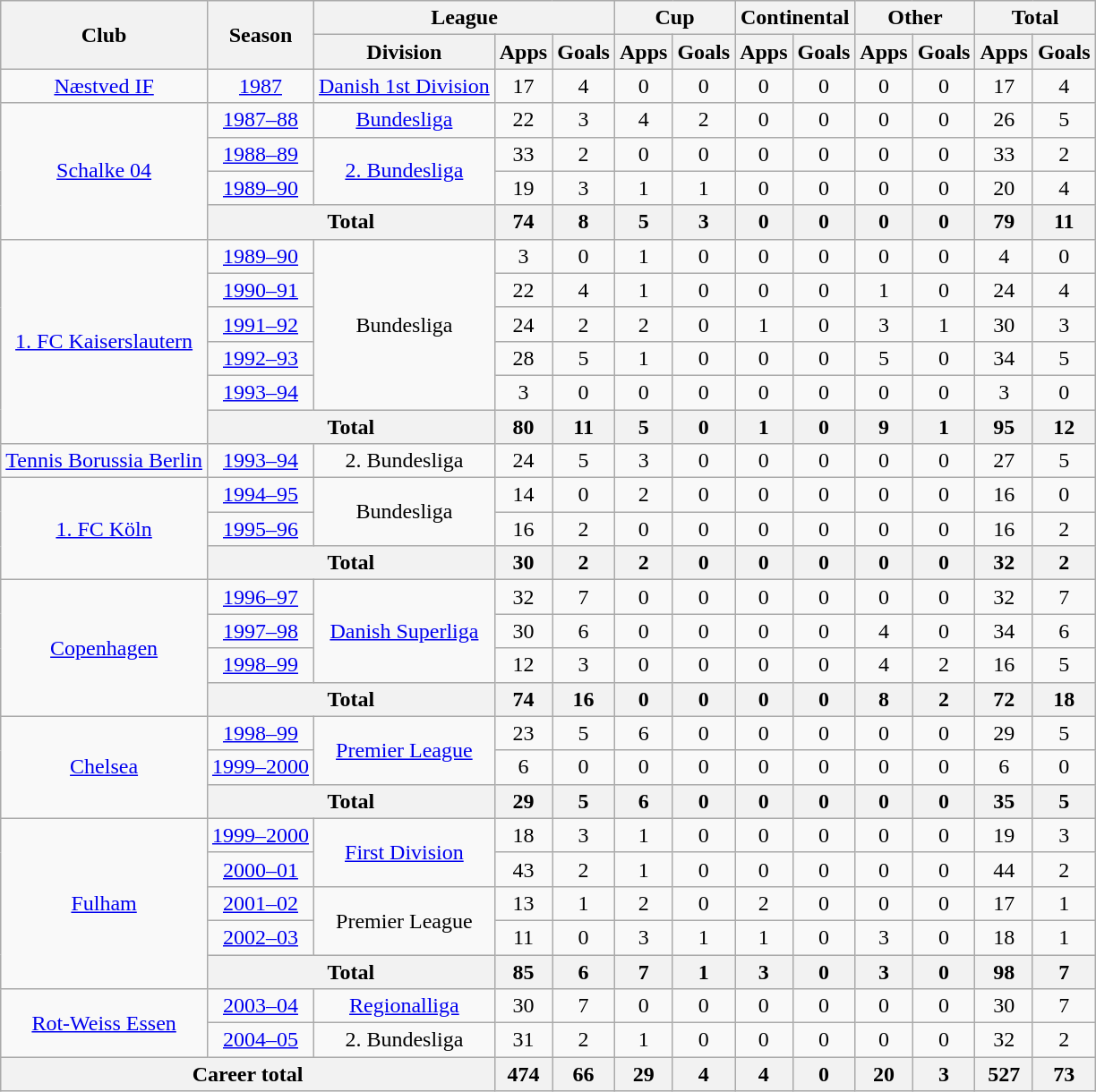<table class="wikitable" style="text-align:center">
<tr>
<th rowspan="2">Club</th>
<th rowspan="2">Season</th>
<th colspan="3">League</th>
<th colspan="2">Cup</th>
<th colspan="2">Continental</th>
<th colspan="2">Other</th>
<th colspan="2">Total</th>
</tr>
<tr>
<th>Division</th>
<th>Apps</th>
<th>Goals</th>
<th>Apps</th>
<th>Goals</th>
<th>Apps</th>
<th>Goals</th>
<th>Apps</th>
<th>Goals</th>
<th>Apps</th>
<th>Goals</th>
</tr>
<tr>
<td><a href='#'>Næstved IF</a></td>
<td><a href='#'>1987</a></td>
<td><a href='#'>Danish 1st Division</a></td>
<td>17</td>
<td>4</td>
<td>0</td>
<td>0</td>
<td>0</td>
<td>0</td>
<td>0</td>
<td>0</td>
<td>17</td>
<td>4</td>
</tr>
<tr>
<td rowspan="4"><a href='#'>Schalke 04</a></td>
<td><a href='#'>1987–88</a></td>
<td><a href='#'>Bundesliga</a></td>
<td>22</td>
<td>3</td>
<td>4</td>
<td>2</td>
<td>0</td>
<td>0</td>
<td>0</td>
<td>0</td>
<td>26</td>
<td>5</td>
</tr>
<tr>
<td><a href='#'>1988–89</a></td>
<td rowspan="2"><a href='#'>2. Bundesliga</a></td>
<td>33</td>
<td>2</td>
<td>0</td>
<td>0</td>
<td>0</td>
<td>0</td>
<td>0</td>
<td>0</td>
<td>33</td>
<td>2</td>
</tr>
<tr>
<td><a href='#'>1989–90</a></td>
<td>19</td>
<td>3</td>
<td>1</td>
<td>1</td>
<td>0</td>
<td>0</td>
<td>0</td>
<td>0</td>
<td>20</td>
<td>4</td>
</tr>
<tr>
<th colspan="2">Total</th>
<th>74</th>
<th>8</th>
<th>5</th>
<th>3</th>
<th>0</th>
<th>0</th>
<th>0</th>
<th>0</th>
<th>79</th>
<th>11</th>
</tr>
<tr>
<td rowspan="6"><a href='#'>1. FC Kaiserslautern</a></td>
<td><a href='#'>1989–90</a></td>
<td rowspan="5">Bundesliga</td>
<td>3</td>
<td>0</td>
<td>1</td>
<td>0</td>
<td>0</td>
<td>0</td>
<td>0</td>
<td>0</td>
<td>4</td>
<td>0</td>
</tr>
<tr>
<td><a href='#'>1990–91</a></td>
<td>22</td>
<td>4</td>
<td>1</td>
<td>0</td>
<td>0</td>
<td>0</td>
<td>1</td>
<td>0</td>
<td>24</td>
<td>4</td>
</tr>
<tr>
<td><a href='#'>1991–92</a></td>
<td>24</td>
<td>2</td>
<td>2</td>
<td>0</td>
<td>1</td>
<td>0</td>
<td>3</td>
<td>1</td>
<td>30</td>
<td>3</td>
</tr>
<tr>
<td><a href='#'>1992–93</a></td>
<td>28</td>
<td>5</td>
<td>1</td>
<td>0</td>
<td>0</td>
<td>0</td>
<td>5</td>
<td>0</td>
<td>34</td>
<td>5</td>
</tr>
<tr>
<td><a href='#'>1993–94</a></td>
<td>3</td>
<td>0</td>
<td>0</td>
<td>0</td>
<td>0</td>
<td>0</td>
<td>0</td>
<td>0</td>
<td>3</td>
<td>0</td>
</tr>
<tr>
<th colspan="2">Total</th>
<th>80</th>
<th>11</th>
<th>5</th>
<th>0</th>
<th>1</th>
<th>0</th>
<th>9</th>
<th>1</th>
<th>95</th>
<th>12</th>
</tr>
<tr>
<td><a href='#'>Tennis Borussia Berlin</a></td>
<td><a href='#'>1993–94</a></td>
<td>2. Bundesliga</td>
<td>24</td>
<td>5</td>
<td>3</td>
<td>0</td>
<td>0</td>
<td>0</td>
<td>0</td>
<td>0</td>
<td>27</td>
<td>5</td>
</tr>
<tr>
<td rowspan="3"><a href='#'>1. FC Köln</a></td>
<td><a href='#'>1994–95</a></td>
<td rowspan="2">Bundesliga</td>
<td>14</td>
<td>0</td>
<td>2</td>
<td>0</td>
<td>0</td>
<td>0</td>
<td>0</td>
<td>0</td>
<td>16</td>
<td>0</td>
</tr>
<tr>
<td><a href='#'>1995–96</a></td>
<td>16</td>
<td>2</td>
<td>0</td>
<td>0</td>
<td>0</td>
<td>0</td>
<td>0</td>
<td>0</td>
<td>16</td>
<td>2</td>
</tr>
<tr>
<th colspan="2">Total</th>
<th>30</th>
<th>2</th>
<th>2</th>
<th>0</th>
<th>0</th>
<th>0</th>
<th>0</th>
<th>0</th>
<th>32</th>
<th>2</th>
</tr>
<tr>
<td rowspan="4"><a href='#'>Copenhagen</a></td>
<td><a href='#'>1996–97</a></td>
<td rowspan="3"><a href='#'>Danish Superliga</a></td>
<td>32</td>
<td>7</td>
<td>0</td>
<td>0</td>
<td>0</td>
<td>0</td>
<td>0</td>
<td>0</td>
<td>32</td>
<td>7</td>
</tr>
<tr>
<td><a href='#'>1997–98</a></td>
<td>30</td>
<td>6</td>
<td>0</td>
<td>0</td>
<td>0</td>
<td>0</td>
<td>4</td>
<td>0</td>
<td>34</td>
<td>6</td>
</tr>
<tr>
<td><a href='#'>1998–99</a></td>
<td>12</td>
<td>3</td>
<td>0</td>
<td>0</td>
<td>0</td>
<td>0</td>
<td>4</td>
<td>2</td>
<td>16</td>
<td>5</td>
</tr>
<tr>
<th colspan="2">Total</th>
<th>74</th>
<th>16</th>
<th>0</th>
<th>0</th>
<th>0</th>
<th>0</th>
<th>8</th>
<th>2</th>
<th>72</th>
<th>18</th>
</tr>
<tr>
<td rowspan="3"><a href='#'>Chelsea</a></td>
<td><a href='#'>1998–99</a></td>
<td rowspan="2"><a href='#'>Premier League</a></td>
<td>23</td>
<td>5</td>
<td>6</td>
<td>0</td>
<td>0</td>
<td>0</td>
<td>0</td>
<td>0</td>
<td>29</td>
<td>5</td>
</tr>
<tr>
<td><a href='#'>1999–2000</a></td>
<td>6</td>
<td>0</td>
<td>0</td>
<td>0</td>
<td>0</td>
<td>0</td>
<td>0</td>
<td>0</td>
<td>6</td>
<td>0</td>
</tr>
<tr>
<th colspan="2">Total</th>
<th>29</th>
<th>5</th>
<th>6</th>
<th>0</th>
<th>0</th>
<th>0</th>
<th>0</th>
<th>0</th>
<th>35</th>
<th>5</th>
</tr>
<tr>
<td rowspan="5"><a href='#'>Fulham</a></td>
<td><a href='#'>1999–2000</a></td>
<td rowspan="2"><a href='#'>First Division</a></td>
<td>18</td>
<td>3</td>
<td>1</td>
<td>0</td>
<td>0</td>
<td>0</td>
<td>0</td>
<td>0</td>
<td>19</td>
<td>3</td>
</tr>
<tr>
<td><a href='#'>2000–01</a></td>
<td>43</td>
<td>2</td>
<td>1</td>
<td>0</td>
<td>0</td>
<td>0</td>
<td>0</td>
<td>0</td>
<td>44</td>
<td>2</td>
</tr>
<tr>
<td><a href='#'>2001–02</a></td>
<td rowspan="2">Premier League</td>
<td>13</td>
<td>1</td>
<td>2</td>
<td>0</td>
<td>2</td>
<td>0</td>
<td>0</td>
<td>0</td>
<td>17</td>
<td>1</td>
</tr>
<tr>
<td><a href='#'>2002–03</a></td>
<td>11</td>
<td>0</td>
<td>3</td>
<td>1</td>
<td>1</td>
<td>0</td>
<td>3</td>
<td>0</td>
<td>18</td>
<td>1</td>
</tr>
<tr>
<th colspan="2">Total</th>
<th>85</th>
<th>6</th>
<th>7</th>
<th>1</th>
<th>3</th>
<th>0</th>
<th>3</th>
<th>0</th>
<th>98</th>
<th>7</th>
</tr>
<tr>
<td rowspan="2"><a href='#'>Rot-Weiss Essen</a></td>
<td><a href='#'>2003–04</a></td>
<td><a href='#'>Regionalliga</a></td>
<td>30</td>
<td>7</td>
<td>0</td>
<td>0</td>
<td>0</td>
<td>0</td>
<td>0</td>
<td>0</td>
<td>30</td>
<td>7</td>
</tr>
<tr>
<td><a href='#'>2004–05</a></td>
<td>2. Bundesliga</td>
<td>31</td>
<td>2</td>
<td>1</td>
<td>0</td>
<td>0</td>
<td>0</td>
<td>0</td>
<td>0</td>
<td>32</td>
<td>2</td>
</tr>
<tr>
<th colspan="3">Career total</th>
<th>474</th>
<th>66</th>
<th>29</th>
<th>4</th>
<th>4</th>
<th>0</th>
<th>20</th>
<th>3</th>
<th>527</th>
<th>73</th>
</tr>
</table>
